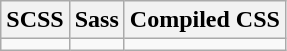<table class="wikitable">
<tr>
<th>SCSS</th>
<th>Sass</th>
<th>Compiled CSS</th>
</tr>
<tr>
<td style="vertical-align: top;"></td>
<td style="vertical-align: top;"></td>
<td style="vertical-align: top;"></td>
</tr>
</table>
